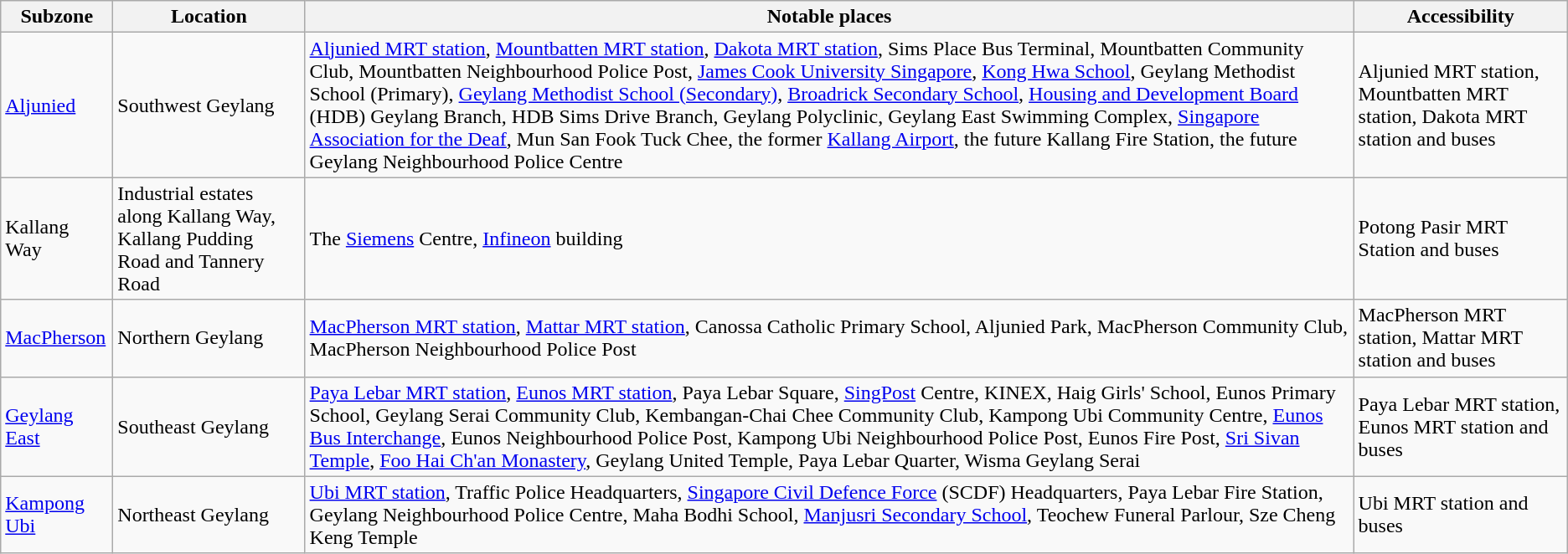<table class="wikitable">
<tr>
<th>Subzone</th>
<th>Location</th>
<th>Notable places</th>
<th>Accessibility</th>
</tr>
<tr>
<td><a href='#'>Aljunied</a></td>
<td>Southwest Geylang</td>
<td><a href='#'>Aljunied MRT station</a>, <a href='#'>Mountbatten MRT station</a>, <a href='#'>Dakota MRT station</a>, Sims Place Bus Terminal, Mountbatten Community Club, Mountbatten Neighbourhood Police Post, <a href='#'>James Cook University Singapore</a>, <a href='#'>Kong Hwa School</a>, Geylang Methodist School (Primary), <a href='#'>Geylang Methodist School (Secondary)</a>, <a href='#'>Broadrick Secondary School</a>, <a href='#'>Housing and Development Board</a> (HDB) Geylang Branch, HDB Sims Drive Branch, Geylang Polyclinic, Geylang East Swimming Complex, <a href='#'>Singapore Association for the Deaf</a>, Mun San Fook Tuck Chee, the former <a href='#'>Kallang Airport</a>, the future Kallang Fire Station, the future Geylang Neighbourhood Police Centre</td>
<td>Aljunied MRT station, Mountbatten MRT station, Dakota MRT station and buses</td>
</tr>
<tr>
<td>Kallang Way</td>
<td>Industrial estates along Kallang Way, Kallang Pudding Road and Tannery Road</td>
<td>The <a href='#'>Siemens</a> Centre, <a href='#'>Infineon</a> building</td>
<td>Potong Pasir MRT Station and buses</td>
</tr>
<tr>
<td><a href='#'>MacPherson</a></td>
<td>Northern Geylang</td>
<td><a href='#'>MacPherson MRT station</a>, <a href='#'>Mattar MRT station</a>, Canossa Catholic Primary School, Aljunied Park, MacPherson Community Club, MacPherson Neighbourhood Police Post</td>
<td>MacPherson MRT station, Mattar MRT station and buses</td>
</tr>
<tr>
<td><a href='#'>Geylang East</a></td>
<td>Southeast Geylang</td>
<td><a href='#'>Paya Lebar MRT station</a>, <a href='#'>Eunos MRT station</a>, Paya Lebar Square, <a href='#'>SingPost</a> Centre, KINEX, Haig Girls' School, Eunos Primary School, Geylang Serai Community Club, Kembangan-Chai Chee Community Club, Kampong Ubi Community Centre, <a href='#'>Eunos Bus Interchange</a>, Eunos Neighbourhood Police Post, Kampong Ubi Neighbourhood Police Post, Eunos Fire Post, <a href='#'>Sri Sivan Temple</a>, <a href='#'>Foo Hai Ch'an Monastery</a>, Geylang United Temple, Paya Lebar Quarter,  Wisma Geylang Serai</td>
<td>Paya Lebar MRT station, Eunos MRT station and buses</td>
</tr>
<tr>
<td><a href='#'>Kampong Ubi</a></td>
<td>Northeast Geylang</td>
<td><a href='#'>Ubi MRT station</a>, Traffic Police Headquarters, <a href='#'>Singapore Civil Defence Force</a> (SCDF) Headquarters, Paya Lebar Fire Station, Geylang Neighbourhood Police Centre, Maha Bodhi School, <a href='#'>Manjusri Secondary School</a>, Teochew Funeral Parlour, Sze Cheng Keng Temple</td>
<td>Ubi MRT station and buses</td>
</tr>
</table>
